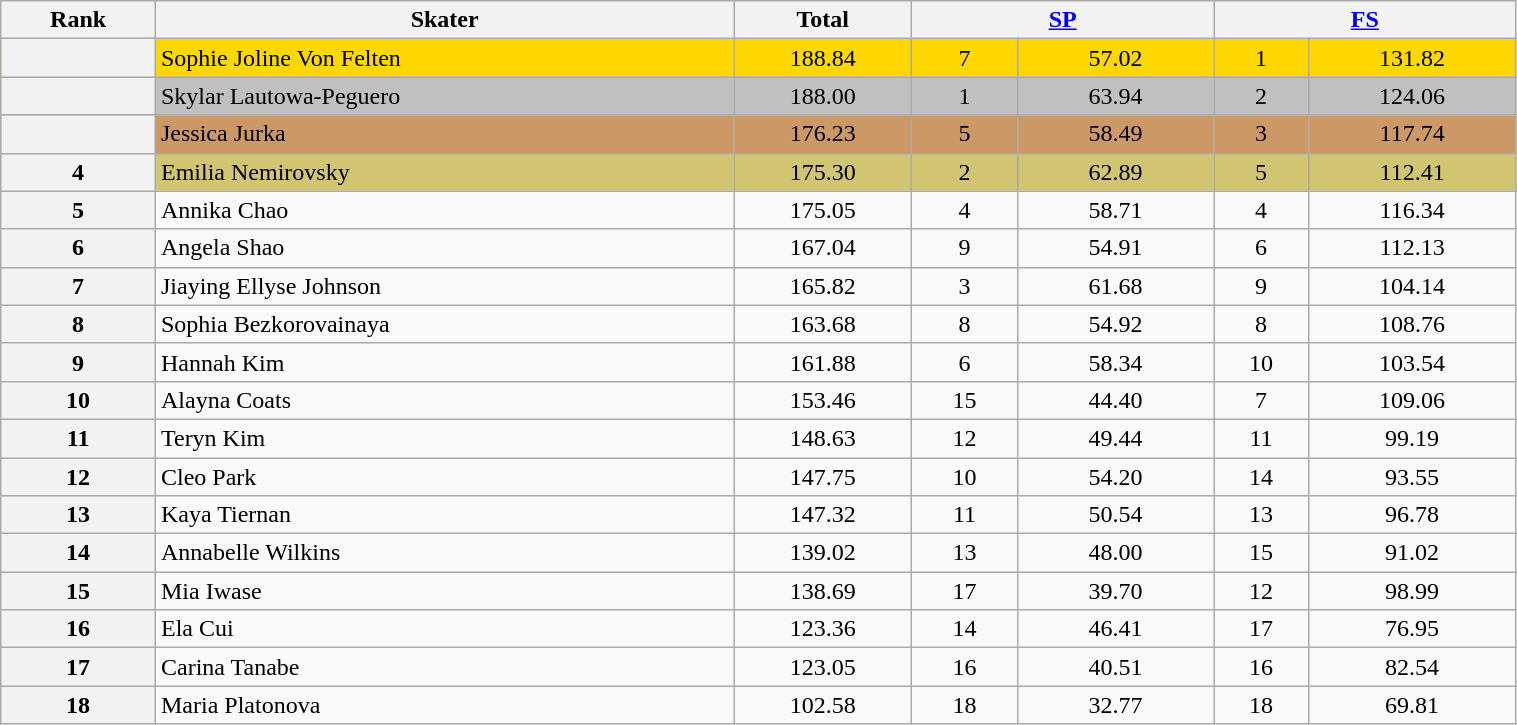<table class="wikitable sortable" style="text-align:center; width:80%">
<tr>
<th scope="col">Rank</th>
<th scope="col">Skater</th>
<th scope="col">Total</th>
<th scope="col" colspan="2" width="80px"><a href='#'>SP</a></th>
<th scope="col" colspan="2" width="80px"><a href='#'>FS</a></th>
</tr>
<tr bgcolor="gold">
<th scope="row"></th>
<td align="left">Sophie Joline Von Felten</td>
<td>188.84</td>
<td>7</td>
<td>57.02</td>
<td>1</td>
<td>131.82</td>
</tr>
<tr bgcolor="silver">
<th scope="row"></th>
<td align="left">Skylar Lautowa-Peguero</td>
<td>188.00</td>
<td>1</td>
<td>63.94</td>
<td>2</td>
<td>124.06</td>
</tr>
<tr bgcolor="cc9966">
<th scope="row"></th>
<td align="left">Jessica Jurka</td>
<td>176.23</td>
<td>5</td>
<td>58.49</td>
<td>3</td>
<td>117.74</td>
</tr>
<tr bgcolor="#d1c571">
<th scope="row">4</th>
<td align="left">Emilia Nemirovsky</td>
<td>175.30</td>
<td>2</td>
<td>62.89</td>
<td>5</td>
<td>112.41</td>
</tr>
<tr>
<th scope="row">5</th>
<td align="left">Annika Chao</td>
<td>175.05</td>
<td>4</td>
<td>58.71</td>
<td>4</td>
<td>116.34</td>
</tr>
<tr>
<th scope="row">6</th>
<td align="left">Angela Shao</td>
<td>167.04</td>
<td>9</td>
<td>54.91</td>
<td>6</td>
<td>112.13</td>
</tr>
<tr>
<th scope="row">7</th>
<td align="left">Jiaying Ellyse Johnson</td>
<td>165.82</td>
<td>3</td>
<td>61.68</td>
<td>9</td>
<td>104.14</td>
</tr>
<tr>
<th scope="row">8</th>
<td align="left">Sophia Bezkorovainaya</td>
<td>163.68</td>
<td>8</td>
<td>54.92</td>
<td>8</td>
<td>108.76</td>
</tr>
<tr>
<th scope="row">9</th>
<td align="left">Hannah Kim</td>
<td>161.88</td>
<td>6</td>
<td>58.34</td>
<td>10</td>
<td>103.54</td>
</tr>
<tr>
<th scope="row">10</th>
<td align="left">Alayna Coats</td>
<td>153.46</td>
<td>15</td>
<td>44.40</td>
<td>7</td>
<td>109.06</td>
</tr>
<tr>
<th scope="row">11</th>
<td align="left">Teryn Kim</td>
<td>148.63</td>
<td>12</td>
<td>49.44</td>
<td>11</td>
<td>99.19</td>
</tr>
<tr>
<th scope="row">12</th>
<td align="left">Cleo Park</td>
<td>147.75</td>
<td>10</td>
<td>54.20</td>
<td>14</td>
<td>93.55</td>
</tr>
<tr>
<th scope="row">13</th>
<td align="left">Kaya Tiernan</td>
<td>147.32</td>
<td>11</td>
<td>50.54</td>
<td>13</td>
<td>96.78</td>
</tr>
<tr>
<th scope="row">14</th>
<td align="left">Annabelle Wilkins</td>
<td>139.02</td>
<td>13</td>
<td>48.00</td>
<td>15</td>
<td>91.02</td>
</tr>
<tr>
<th scope="row">15</th>
<td align="left">Mia Iwase</td>
<td>138.69</td>
<td>17</td>
<td>39.70</td>
<td>12</td>
<td>98.99</td>
</tr>
<tr>
<th scope="row">16</th>
<td align="left">Ela Cui</td>
<td>123.36</td>
<td>14</td>
<td>46.41</td>
<td>17</td>
<td>76.95</td>
</tr>
<tr>
<th scope="row">17</th>
<td align="left">Carina Tanabe</td>
<td>123.05</td>
<td>16</td>
<td>40.51</td>
<td>16</td>
<td>82.54</td>
</tr>
<tr>
<th scope="row">18</th>
<td align="left">Maria Platonova</td>
<td>102.58</td>
<td>18</td>
<td>32.77</td>
<td>18</td>
<td>69.81</td>
</tr>
</table>
